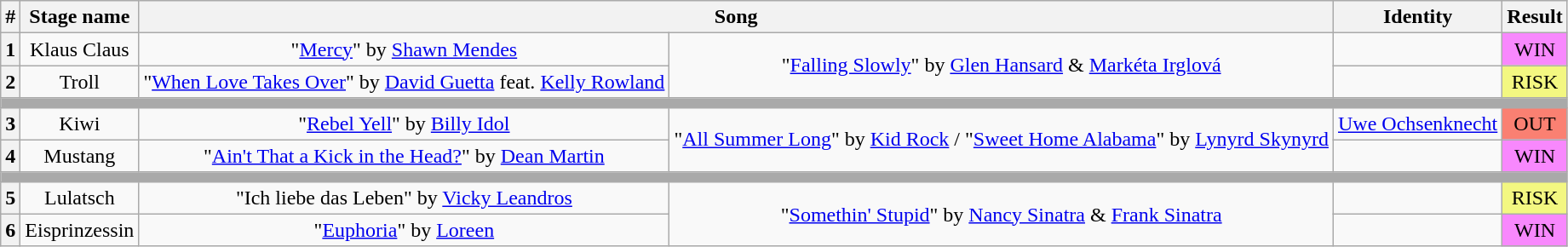<table class="wikitable plainrowheaders" style="text-align: center;">
<tr>
<th>#</th>
<th>Stage name</th>
<th colspan="2">Song</th>
<th>Identity</th>
<th>Result</th>
</tr>
<tr>
<th>1</th>
<td>Klaus Claus</td>
<td>"<a href='#'>Mercy</a>" by <a href='#'>Shawn Mendes</a></td>
<td rowspan="2">"<a href='#'>Falling Slowly</a>" by <a href='#'>Glen Hansard</a> & <a href='#'>Markéta Irglová</a></td>
<td></td>
<td bgcolor="#F888FD">WIN</td>
</tr>
<tr>
<th>2</th>
<td>Troll</td>
<td>"<a href='#'>When Love Takes Over</a>" by <a href='#'>David Guetta</a> feat. <a href='#'>Kelly Rowland</a></td>
<td></td>
<td bgcolor="F3F781">RISK</td>
</tr>
<tr>
<td colspan="6" style="background:darkgray"></td>
</tr>
<tr>
<th>3</th>
<td>Kiwi</td>
<td>"<a href='#'>Rebel Yell</a>" by <a href='#'>Billy Idol</a></td>
<td rowspan="2">"<a href='#'>All Summer Long</a>" by <a href='#'>Kid Rock</a> / "<a href='#'>Sweet Home Alabama</a>" by <a href='#'>Lynyrd Skynyrd</a></td>
<td><a href='#'>Uwe Ochsenknecht</a></td>
<td bgcolor=salmon>OUT</td>
</tr>
<tr>
<th>4</th>
<td>Mustang</td>
<td>"<a href='#'>Ain't That a Kick in the Head?</a>" by <a href='#'>Dean Martin</a></td>
<td></td>
<td bgcolor="#F888FD">WIN</td>
</tr>
<tr>
<td colspan="6" style="background:darkgray"></td>
</tr>
<tr>
<th>5</th>
<td>Lulatsch</td>
<td>"Ich liebe das Leben" by <a href='#'>Vicky Leandros</a></td>
<td rowspan="2">"<a href='#'>Somethin' Stupid</a>" by <a href='#'>Nancy Sinatra</a> & <a href='#'>Frank Sinatra</a></td>
<td></td>
<td bgcolor="F3F781">RISK</td>
</tr>
<tr>
<th>6</th>
<td>Eisprinzessin</td>
<td>"<a href='#'>Euphoria</a>" by <a href='#'>Loreen</a></td>
<td></td>
<td bgcolor="#F888FD">WIN</td>
</tr>
</table>
